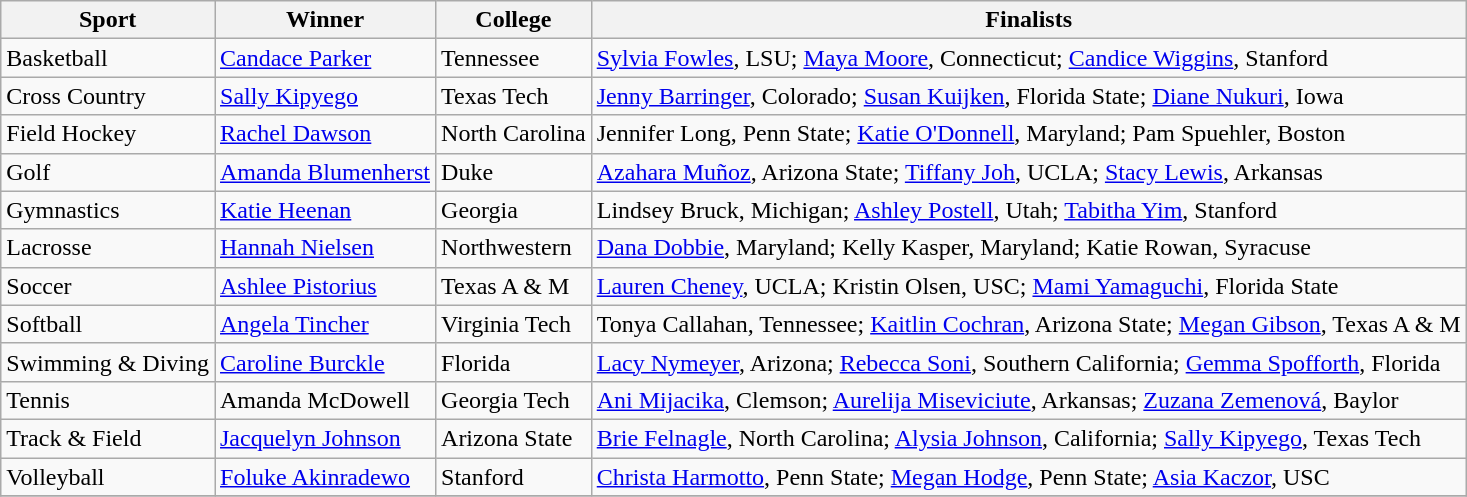<table class="wikitable">
<tr>
<th>Sport</th>
<th>Winner</th>
<th>College</th>
<th>Finalists</th>
</tr>
<tr>
<td>Basketball</td>
<td><a href='#'>Candace Parker</a></td>
<td>Tennessee</td>
<td><a href='#'>Sylvia Fowles</a>, LSU; <a href='#'>Maya Moore</a>, Connecticut; <a href='#'>Candice Wiggins</a>, Stanford</td>
</tr>
<tr>
<td>Cross Country</td>
<td><a href='#'>Sally Kipyego</a></td>
<td>Texas Tech</td>
<td><a href='#'>Jenny Barringer</a>, Colorado; <a href='#'>Susan Kuijken</a>, Florida State; <a href='#'>Diane Nukuri</a>, Iowa</td>
</tr>
<tr>
<td>Field Hockey</td>
<td><a href='#'>Rachel Dawson</a></td>
<td>North Carolina</td>
<td>Jennifer Long, Penn State; <a href='#'>Katie O'Donnell</a>, Maryland; Pam Spuehler, Boston</td>
</tr>
<tr>
<td>Golf</td>
<td><a href='#'>Amanda Blumenherst</a></td>
<td>Duke</td>
<td><a href='#'>Azahara Muñoz</a>, Arizona State; <a href='#'>Tiffany Joh</a>, UCLA; <a href='#'>Stacy Lewis</a>, Arkansas</td>
</tr>
<tr>
<td>Gymnastics</td>
<td><a href='#'>Katie Heenan</a></td>
<td>Georgia</td>
<td>Lindsey Bruck, Michigan; <a href='#'>Ashley Postell</a>, Utah; <a href='#'>Tabitha Yim</a>, Stanford</td>
</tr>
<tr>
<td>Lacrosse</td>
<td><a href='#'>Hannah Nielsen</a></td>
<td>Northwestern</td>
<td><a href='#'>Dana Dobbie</a>, Maryland; Kelly Kasper, Maryland; Katie Rowan, Syracuse</td>
</tr>
<tr>
<td>Soccer</td>
<td><a href='#'>Ashlee Pistorius</a></td>
<td>Texas A & M</td>
<td><a href='#'>Lauren Cheney</a>, UCLA; Kristin Olsen, USC; <a href='#'>Mami Yamaguchi</a>, Florida State</td>
</tr>
<tr>
<td>Softball</td>
<td><a href='#'>Angela Tincher</a></td>
<td>Virginia Tech</td>
<td>Tonya Callahan, Tennessee; <a href='#'>Kaitlin Cochran</a>, Arizona State; <a href='#'>Megan Gibson</a>, Texas A & M</td>
</tr>
<tr>
<td>Swimming & Diving</td>
<td><a href='#'>Caroline Burckle</a></td>
<td>Florida</td>
<td><a href='#'>Lacy Nymeyer</a>, Arizona; <a href='#'>Rebecca Soni</a>, Southern California; <a href='#'>Gemma Spofforth</a>, Florida</td>
</tr>
<tr>
<td>Tennis</td>
<td>Amanda McDowell</td>
<td>Georgia Tech</td>
<td><a href='#'>Ani Mijacika</a>, Clemson; <a href='#'>Aurelija Miseviciute</a>, Arkansas; <a href='#'>Zuzana Zemenová</a>, Baylor</td>
</tr>
<tr>
<td>Track & Field</td>
<td><a href='#'>Jacquelyn Johnson</a></td>
<td>Arizona State</td>
<td><a href='#'>Brie Felnagle</a>, North Carolina; <a href='#'>Alysia Johnson</a>, California; <a href='#'>Sally Kipyego</a>, Texas Tech</td>
</tr>
<tr>
<td>Volleyball</td>
<td><a href='#'>Foluke Akinradewo</a></td>
<td>Stanford</td>
<td><a href='#'>Christa Harmotto</a>, Penn State; <a href='#'>Megan Hodge</a>, Penn State; <a href='#'>Asia Kaczor</a>, USC</td>
</tr>
<tr>
</tr>
</table>
